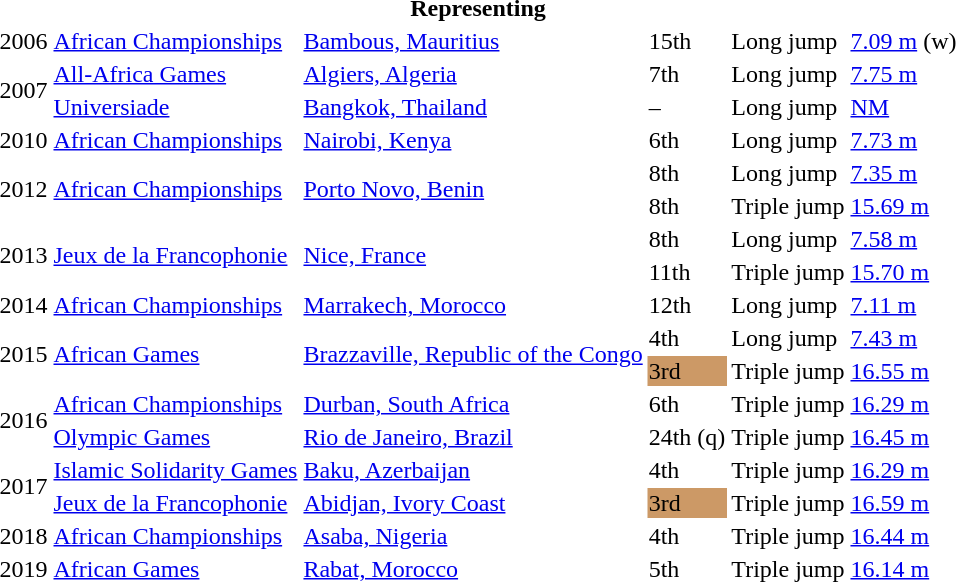<table>
<tr>
<th colspan="6">Representing </th>
</tr>
<tr>
<td>2006</td>
<td><a href='#'>African Championships</a></td>
<td><a href='#'>Bambous, Mauritius</a></td>
<td>15th</td>
<td>Long jump</td>
<td><a href='#'>7.09 m</a> (w)</td>
</tr>
<tr>
<td rowspan=2>2007</td>
<td><a href='#'>All-Africa Games</a></td>
<td><a href='#'>Algiers, Algeria</a></td>
<td>7th</td>
<td>Long jump</td>
<td><a href='#'>7.75 m</a></td>
</tr>
<tr>
<td><a href='#'>Universiade</a></td>
<td><a href='#'>Bangkok, Thailand</a></td>
<td>–</td>
<td>Long jump</td>
<td><a href='#'>NM</a></td>
</tr>
<tr>
<td>2010</td>
<td><a href='#'>African Championships</a></td>
<td><a href='#'>Nairobi, Kenya</a></td>
<td>6th</td>
<td>Long jump</td>
<td><a href='#'>7.73 m</a></td>
</tr>
<tr>
<td rowspan=2>2012</td>
<td rowspan=2><a href='#'>African Championships</a></td>
<td rowspan=2><a href='#'>Porto Novo, Benin</a></td>
<td>8th</td>
<td>Long jump</td>
<td><a href='#'>7.35 m</a></td>
</tr>
<tr>
<td>8th</td>
<td>Triple jump</td>
<td><a href='#'>15.69 m</a></td>
</tr>
<tr>
<td rowspan=2>2013</td>
<td rowspan=2><a href='#'>Jeux de la Francophonie</a></td>
<td rowspan=2><a href='#'>Nice, France</a></td>
<td>8th</td>
<td>Long jump</td>
<td><a href='#'>7.58 m</a></td>
</tr>
<tr>
<td>11th</td>
<td>Triple jump</td>
<td><a href='#'>15.70 m</a></td>
</tr>
<tr>
<td>2014</td>
<td><a href='#'>African Championships</a></td>
<td><a href='#'>Marrakech, Morocco</a></td>
<td>12th</td>
<td>Long jump</td>
<td><a href='#'>7.11 m</a></td>
</tr>
<tr>
<td rowspan=2>2015</td>
<td rowspan=2><a href='#'>African Games</a></td>
<td rowspan=2><a href='#'>Brazzaville, Republic of the Congo</a></td>
<td>4th</td>
<td>Long jump</td>
<td><a href='#'>7.43 m</a></td>
</tr>
<tr>
<td bgcolor=cc9966>3rd</td>
<td>Triple jump</td>
<td><a href='#'>16.55 m</a></td>
</tr>
<tr>
<td rowspan=2>2016</td>
<td><a href='#'>African Championships</a></td>
<td><a href='#'>Durban, South Africa</a></td>
<td>6th</td>
<td>Triple jump</td>
<td><a href='#'>16.29 m</a></td>
</tr>
<tr>
<td><a href='#'>Olympic Games</a></td>
<td><a href='#'>Rio de Janeiro, Brazil</a></td>
<td>24th (q)</td>
<td>Triple jump</td>
<td><a href='#'>16.45 m</a></td>
</tr>
<tr>
<td rowspan=2>2017</td>
<td><a href='#'>Islamic Solidarity Games</a></td>
<td><a href='#'>Baku, Azerbaijan</a></td>
<td>4th</td>
<td>Triple jump</td>
<td><a href='#'>16.29 m</a></td>
</tr>
<tr>
<td><a href='#'>Jeux de la Francophonie</a></td>
<td><a href='#'>Abidjan, Ivory Coast</a></td>
<td bgcolor=cc9966>3rd</td>
<td>Triple jump</td>
<td><a href='#'>16.59 m</a></td>
</tr>
<tr>
<td>2018</td>
<td><a href='#'>African Championships</a></td>
<td><a href='#'>Asaba, Nigeria</a></td>
<td>4th</td>
<td>Triple jump</td>
<td><a href='#'>16.44 m</a></td>
</tr>
<tr>
<td>2019</td>
<td><a href='#'>African Games</a></td>
<td><a href='#'>Rabat, Morocco</a></td>
<td>5th</td>
<td>Triple jump</td>
<td><a href='#'>16.14 m</a></td>
</tr>
</table>
